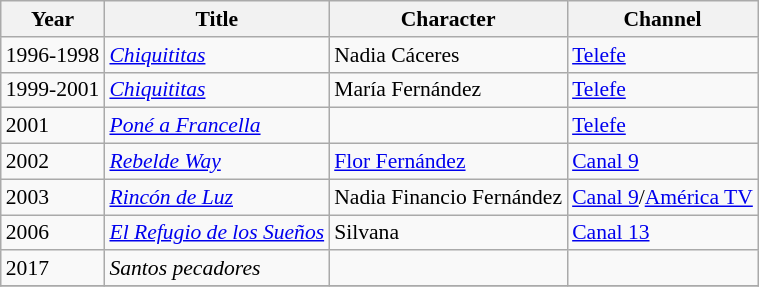<table class="wikitable" style="font-size:90%;">
<tr>
<th>Year</th>
<th>Title</th>
<th>Character</th>
<th>Channel</th>
</tr>
<tr>
<td>1996-1998</td>
<td><em><a href='#'>Chiquititas</a></em></td>
<td>Nadia Cáceres</td>
<td><a href='#'>Telefe</a></td>
</tr>
<tr>
<td>1999-2001</td>
<td><em><a href='#'>Chiquititas</a></em></td>
<td>María Fernández</td>
<td><a href='#'>Telefe</a></td>
</tr>
<tr>
<td>2001</td>
<td><em><a href='#'>Poné a Francella</a></em></td>
<td></td>
<td><a href='#'>Telefe</a></td>
</tr>
<tr>
<td>2002</td>
<td><em><a href='#'>Rebelde Way</a></em></td>
<td><a href='#'>Flor Fernández</a></td>
<td><a href='#'>Canal 9</a></td>
</tr>
<tr>
<td>2003</td>
<td><em><a href='#'>Rincón de Luz</a></em></td>
<td>Nadia Financio Fernández</td>
<td><a href='#'>Canal 9</a>/<a href='#'>América TV</a></td>
</tr>
<tr>
<td>2006</td>
<td><em><a href='#'>El Refugio de los Sueños</a></em></td>
<td>Silvana</td>
<td><a href='#'>Canal 13</a></td>
</tr>
<tr>
<td>2017</td>
<td><em>Santos pecadores</em></td>
<td></td>
<td></td>
</tr>
<tr>
</tr>
</table>
